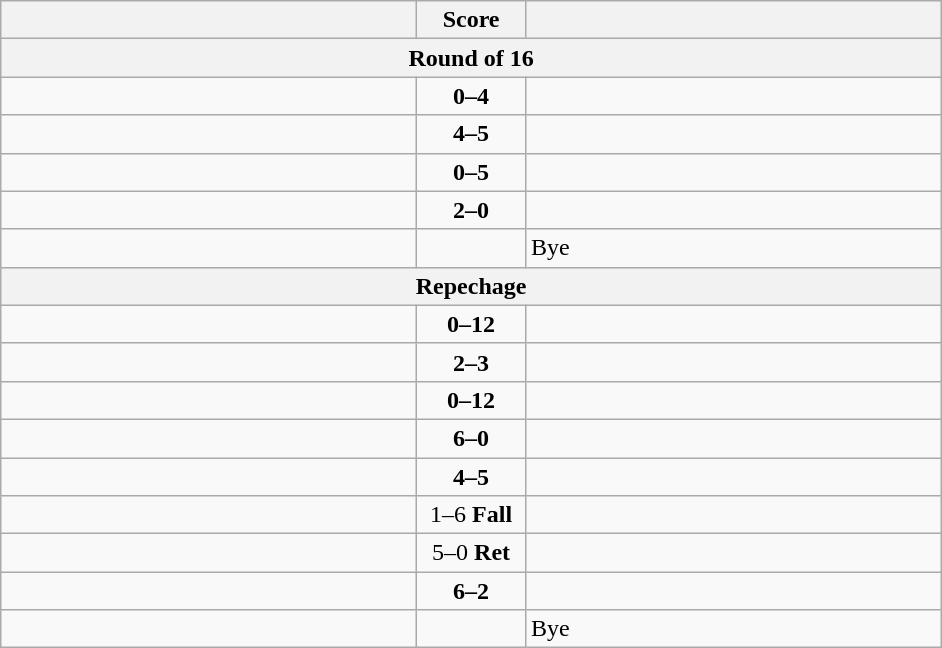<table class="wikitable" style="text-align: left;">
<tr>
<th align="right" width="270"></th>
<th width="65">Score</th>
<th align="left" width="270"></th>
</tr>
<tr>
<th colspan="3">Round of 16</th>
</tr>
<tr>
<td></td>
<td align=center><strong>0–4</strong></td>
<td><strong></strong></td>
</tr>
<tr>
<td></td>
<td align=center><strong>4–5</strong></td>
<td><strong></strong></td>
</tr>
<tr>
<td></td>
<td align=center><strong>0–5</strong></td>
<td><strong></strong></td>
</tr>
<tr>
<td><strong></strong></td>
<td align=center><strong>2–0</strong></td>
<td></td>
</tr>
<tr>
<td><strong></strong></td>
<td align=center></td>
<td>Bye</td>
</tr>
<tr>
<th colspan="3">Repechage</th>
</tr>
<tr>
<td></td>
<td align=center><strong>0–12</strong></td>
<td><strong></strong></td>
</tr>
<tr>
<td></td>
<td align=center><strong>2–3</strong></td>
<td><strong></strong></td>
</tr>
<tr>
<td></td>
<td align=center><strong>0–12</strong></td>
<td><strong></strong></td>
</tr>
<tr>
<td><strong></strong></td>
<td align=center><strong>6–0</strong></td>
<td></td>
</tr>
<tr>
<td></td>
<td align=center><strong>4–5</strong></td>
<td><strong></strong></td>
</tr>
<tr>
<td></td>
<td align=center>1–6 <strong>Fall</strong></td>
<td><strong></strong></td>
</tr>
<tr>
<td><strong></strong></td>
<td align=center>5–0 <strong>Ret</strong></td>
<td></td>
</tr>
<tr>
<td><strong></strong></td>
<td align=center><strong>6–2</strong></td>
<td></td>
</tr>
<tr>
<td><strong></strong></td>
<td align=center></td>
<td>Bye</td>
</tr>
</table>
